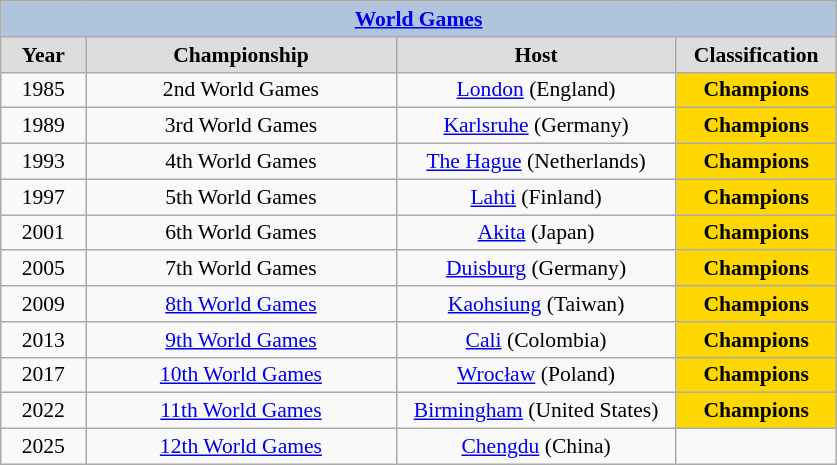<table class="wikitable" style=font-size:90%>
<tr align=center style="background:#B0C4DE;">
<td colspan=4><strong><a href='#'>World Games</a></strong></td>
</tr>
<tr align=center bgcolor="#dddddd">
<td width=50><strong>Year</strong></td>
<td width=200><strong>Championship</strong></td>
<td width=180><strong>Host</strong></td>
<td width=100><strong>Classification</strong></td>
</tr>
<tr align=center>
<td>1985</td>
<td>2nd World Games</td>
<td><a href='#'>London</a> (England)</td>
<td bgcolor="gold" align="center">  <strong>Champions</strong></td>
</tr>
<tr align=center>
<td>1989</td>
<td>3rd World Games</td>
<td><a href='#'>Karlsruhe</a> (Germany)</td>
<td bgcolor="gold" align="center">  <strong>Champions</strong></td>
</tr>
<tr align=center>
<td>1993</td>
<td>4th World Games</td>
<td><a href='#'>The Hague</a> (Netherlands)</td>
<td bgcolor="gold" align="center">  <strong>Champions</strong></td>
</tr>
<tr align=center>
<td>1997</td>
<td>5th World Games</td>
<td><a href='#'>Lahti</a> (Finland)</td>
<td bgcolor="gold" align="center">  <strong>Champions</strong></td>
</tr>
<tr align=center>
<td>2001</td>
<td>6th World Games</td>
<td><a href='#'>Akita</a> (Japan)</td>
<td bgcolor="gold" align="center">  <strong>Champions</strong></td>
</tr>
<tr align=center>
<td>2005</td>
<td>7th World Games</td>
<td><a href='#'>Duisburg</a> (Germany)</td>
<td bgcolor="gold" align="center">  <strong>Champions</strong></td>
</tr>
<tr align=center>
<td>2009</td>
<td><a href='#'>8th World Games</a></td>
<td><a href='#'>Kaohsiung</a> (Taiwan)</td>
<td bgcolor="gold" align="center">  <strong>Champions</strong></td>
</tr>
<tr align=center>
<td>2013</td>
<td><a href='#'>9th World Games</a></td>
<td><a href='#'>Cali</a> (Colombia)</td>
<td bgcolor="gold" align="center"> <strong>Champions</strong></td>
</tr>
<tr align=center>
<td>2017</td>
<td><a href='#'>10th World Games</a></td>
<td><a href='#'>Wrocław</a> (Poland)</td>
<td bgcolor="gold" align="center"> <strong>Champions</strong></td>
</tr>
<tr align=center>
<td>2022</td>
<td><a href='#'>11th World Games</a></td>
<td><a href='#'>Birmingham</a> (United States)</td>
<td bgcolor="gold" align="center"> <strong>Champions</strong></td>
</tr>
<tr align=center>
<td>2025</td>
<td><a href='#'>12th World Games</a></td>
<td><a href='#'>Chengdu</a> (China)</td>
<td></td>
</tr>
</table>
